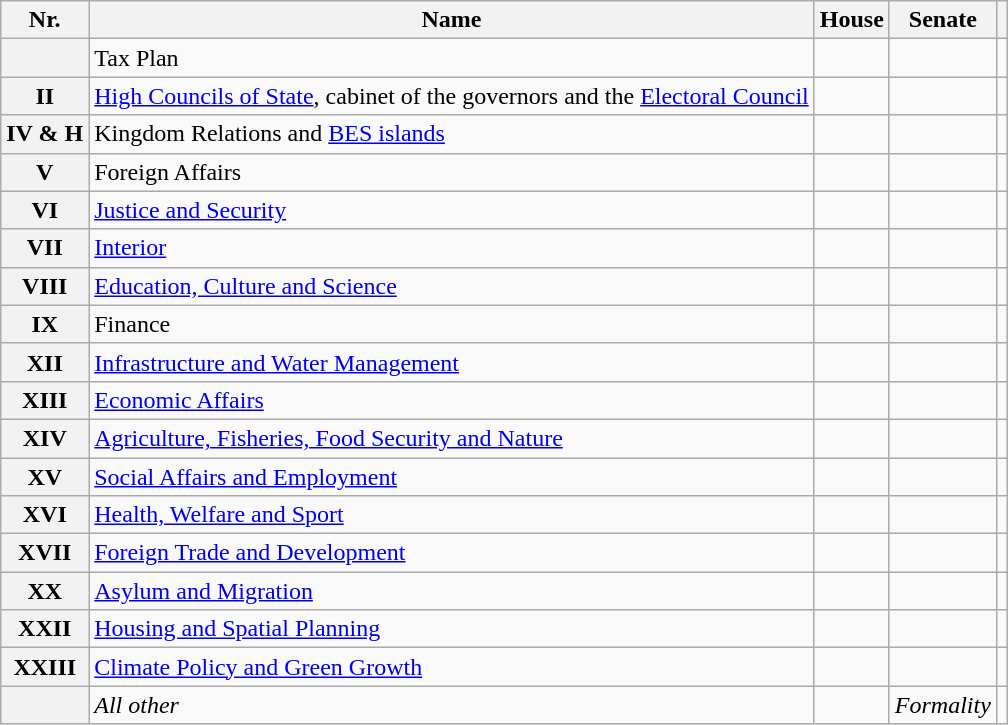<table class="wikitable sortable" style="text-align: right;">
<tr>
<th>Nr.</th>
<th>Name</th>
<th>House</th>
<th>Senate</th>
<th class="unsortable"></th>
</tr>
<tr>
<th></th>
<td align="left">Tax Plan</td>
<td></td>
<td></td>
<td></td>
</tr>
<tr>
<th>II</th>
<td align="left"><a href='#'>High Councils of State</a>, cabinet of the governors and the <a href='#'>Electoral Council</a></td>
<td></td>
<td></td>
<td align="left"></td>
</tr>
<tr>
<th>IV & H</th>
<td align="left">Kingdom Relations and <a href='#'>BES islands</a></td>
<td></td>
<td></td>
<td align="left"></td>
</tr>
<tr>
<th>V</th>
<td align="left">Foreign Affairs</td>
<td></td>
<td></td>
<td align="left"></td>
</tr>
<tr>
<th>VI</th>
<td align="left"><a href='#'>Justice and Security</a></td>
<td></td>
<td></td>
<td align="left"></td>
</tr>
<tr>
<th>VII</th>
<td align="left"><a href='#'>Interior</a></td>
<td></td>
<td></td>
<td align="left"></td>
</tr>
<tr>
<th>VIII</th>
<td align="left"><a href='#'>Education, Culture and Science</a></td>
<td></td>
<td></td>
<td align="left"></td>
</tr>
<tr>
<th>IX</th>
<td align="left">Finance</td>
<td></td>
<td></td>
<td align="left"></td>
</tr>
<tr>
<th>XII</th>
<td align="left"><a href='#'>Infrastructure and Water Management</a></td>
<td></td>
<td></td>
<td align="left"></td>
</tr>
<tr>
<th>XIII</th>
<td align="left"><a href='#'>Economic Affairs</a></td>
<td></td>
<td></td>
<td align="left"></td>
</tr>
<tr>
<th>XIV</th>
<td align="left"><a href='#'>Agriculture, Fisheries, Food Security and Nature</a></td>
<td></td>
<td></td>
<td align="left"></td>
</tr>
<tr>
<th>XV</th>
<td align="left"><a href='#'>Social Affairs and Employment</a></td>
<td></td>
<td></td>
<td align="left"></td>
</tr>
<tr>
<th>XVI</th>
<td align="left"><a href='#'>Health, Welfare and Sport</a></td>
<td></td>
<td></td>
<td align="left"></td>
</tr>
<tr>
<th>XVII</th>
<td align="left"><a href='#'>Foreign Trade and Development</a></td>
<td></td>
<td></td>
<td align="left"></td>
</tr>
<tr>
<th>XX</th>
<td align="left"><a href='#'>Asylum and Migration</a></td>
<td></td>
<td></td>
<td align="left"></td>
</tr>
<tr>
<th>XXII</th>
<td align="left"><a href='#'>Housing and Spatial Planning</a></td>
<td></td>
<td></td>
<td align="left"></td>
</tr>
<tr>
<th>XXIII</th>
<td align="left"><a href='#'>Climate Policy and Green Growth</a></td>
<td></td>
<td></td>
<td align="left"></td>
</tr>
<tr>
<th></th>
<td align="left"><em>All other</em></td>
<td></td>
<td><em>Formality</em></td>
<td align="left"></td>
</tr>
</table>
